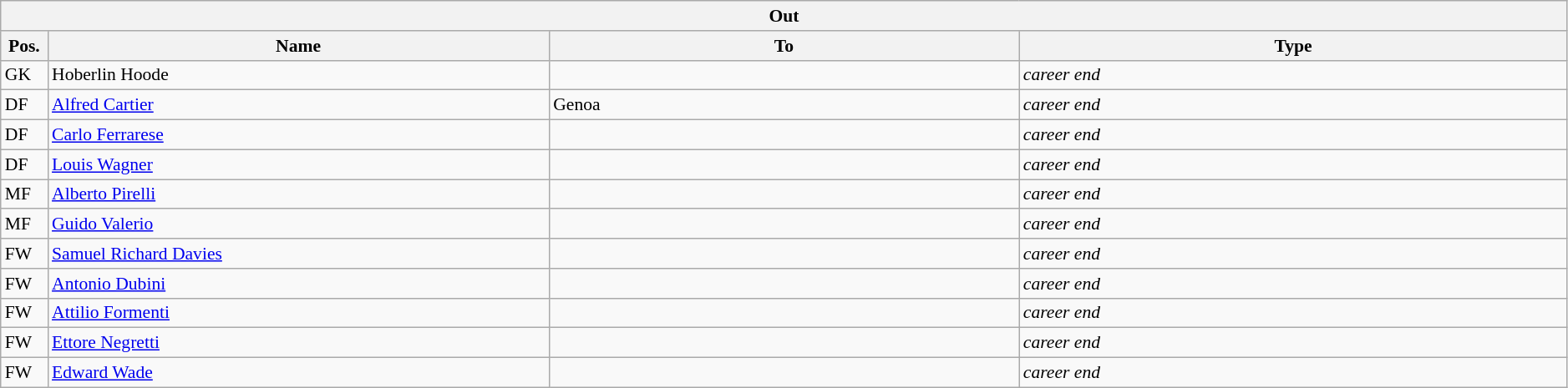<table class="wikitable" style="font-size:90%;width:99%;">
<tr>
<th colspan="4">Out</th>
</tr>
<tr>
<th width=3%>Pos.</th>
<th width=32%>Name</th>
<th width=30%>To</th>
<th width=35%>Type</th>
</tr>
<tr>
<td>GK</td>
<td>Hoberlin Hoode</td>
<td></td>
<td><em>career end</em></td>
</tr>
<tr>
<td>DF</td>
<td><a href='#'>Alfred Cartier</a></td>
<td>Genoa</td>
<td><em>career end</em></td>
</tr>
<tr>
<td>DF</td>
<td><a href='#'>Carlo Ferrarese</a></td>
<td></td>
<td><em>career end</em></td>
</tr>
<tr>
<td>DF</td>
<td><a href='#'>Louis Wagner</a></td>
<td></td>
<td><em>career end</em></td>
</tr>
<tr>
<td>MF</td>
<td><a href='#'>Alberto Pirelli</a></td>
<td></td>
<td><em>career end</em></td>
</tr>
<tr>
<td>MF</td>
<td><a href='#'>Guido Valerio</a></td>
<td></td>
<td><em>career end</em></td>
</tr>
<tr>
<td>FW</td>
<td><a href='#'>Samuel Richard Davies</a></td>
<td></td>
<td><em>career end</em></td>
</tr>
<tr>
<td>FW</td>
<td><a href='#'>Antonio Dubini</a></td>
<td></td>
<td><em>career end</em></td>
</tr>
<tr>
<td>FW</td>
<td><a href='#'>Attilio Formenti</a></td>
<td></td>
<td><em>career end</em></td>
</tr>
<tr>
<td>FW</td>
<td><a href='#'>Ettore Negretti</a></td>
<td></td>
<td><em>career end</em></td>
</tr>
<tr>
<td>FW</td>
<td><a href='#'>Edward Wade</a></td>
<td></td>
<td><em>career end</em></td>
</tr>
</table>
